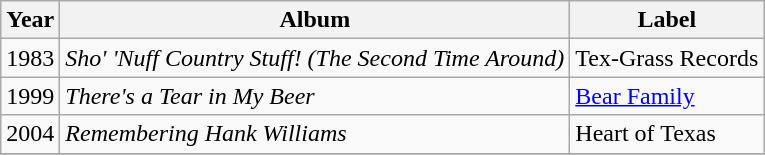<table class="wikitable">
<tr>
<th>Year</th>
<th>Album</th>
<th>Label</th>
</tr>
<tr>
<td>1983</td>
<td><em>Sho' 'Nuff Country Stuff! (The Second Time Around)</em></td>
<td>Tex-Grass Records</td>
</tr>
<tr>
<td>1999</td>
<td><em>There's a Tear in My Beer</em></td>
<td><a href='#'>Bear Family</a></td>
</tr>
<tr>
<td>2004</td>
<td><em>Remembering Hank Williams</em></td>
<td>Heart of Texas</td>
</tr>
<tr>
</tr>
</table>
